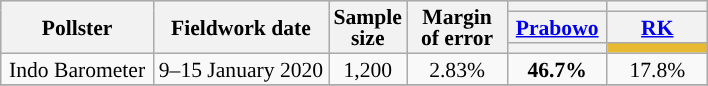<table class="wikitable" style="text-align:center; font-size:90%; line-height:14px;">
<tr bgcolor=lightgray>
<th style="width:95px;" rowspan="3">Pollster</th>
<th style="width:110px;" rowspan="3">Fieldwork date</th>
<th style="width:35px;" rowspan="3">Sample size</th>
<th rowspan="3" style="width:60px;">Margin of error</th>
<th style="width:60px;"></th>
<th style="width:60px;"></th>
</tr>
<tr>
<th><a href='#'>Prabowo</a> <br></th>
<th><a href='#'>RK</a> <br></th>
</tr>
<tr>
<th class="unsortable" style="color:inherit;background:"></th>
<th class="unsortable" style="color:inherit;background:#E7BA32; width:40px;"></th>
</tr>
<tr>
<td>Indo Barometer</td>
<td>9–15 January 2020</td>
<td>1,200</td>
<td>2.83%</td>
<td style="background-color:#"><strong>46.7%</strong></td>
<td>17.8%</td>
</tr>
<tr>
</tr>
</table>
